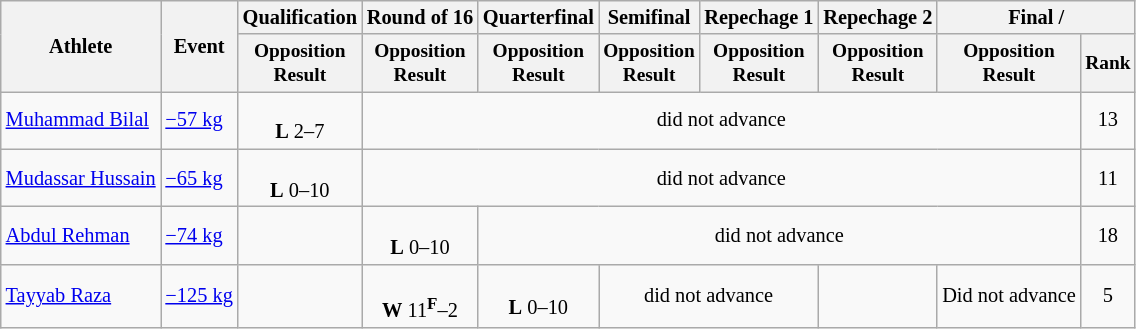<table class="wikitable" style="font-size:85%">
<tr>
<th rowspan="2">Athlete</th>
<th rowspan="2">Event</th>
<th>Qualification</th>
<th>Round of 16</th>
<th>Quarterfinal</th>
<th>Semifinal</th>
<th>Repechage 1</th>
<th>Repechage 2</th>
<th colspan=2>Final / </th>
</tr>
<tr style="font-size: 95%">
<th>Opposition<br>Result</th>
<th>Opposition<br>Result</th>
<th>Opposition<br>Result</th>
<th>Opposition<br>Result</th>
<th>Opposition<br>Result</th>
<th>Opposition<br>Result</th>
<th>Opposition<br>Result</th>
<th>Rank</th>
</tr>
<tr align=center>
<td align=left><a href='#'>Muhammad Bilal</a></td>
<td align=left><a href='#'>−57 kg</a></td>
<td><br><strong>L</strong> 2–7</td>
<td colspan=6>did not advance</td>
<td>13</td>
</tr>
<tr align=center>
<td align=left><a href='#'>Mudassar Hussain</a></td>
<td align=left><a href='#'>−65 kg</a></td>
<td><br><strong>L</strong> 0–10</td>
<td colspan=6>did not advance</td>
<td>11</td>
</tr>
<tr align=center>
<td align=left><a href='#'>Abdul Rehman</a></td>
<td align=left><a href='#'>−74 kg</a></td>
<td></td>
<td><br><strong>L</strong> 0–10</td>
<td colspan=5>did not advance</td>
<td>18</td>
</tr>
<tr align=center>
<td align=left><a href='#'>Tayyab Raza</a></td>
<td align=left><a href='#'>−125 kg</a></td>
<td></td>
<td><br><strong>W</strong> 11<sup><strong>F</strong></sup>–2</td>
<td><br><strong>L</strong> 0–10</td>
<td colspan=2>did not advance</td>
<td></td>
<td>Did not advance</td>
<td>5</td>
</tr>
</table>
